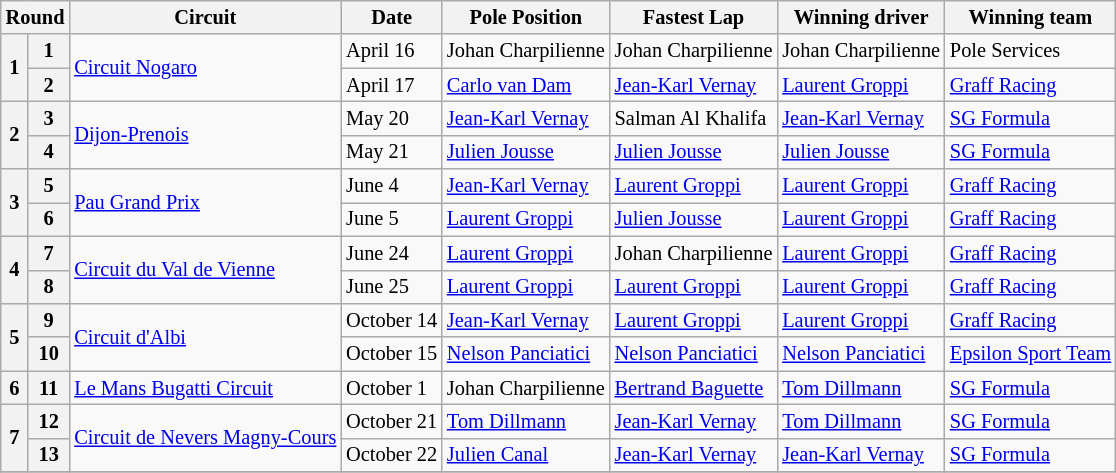<table class="wikitable" style="font-size: 85%">
<tr>
<th colspan=2>Round</th>
<th>Circuit</th>
<th>Date</th>
<th>Pole Position</th>
<th>Fastest Lap</th>
<th>Winning driver</th>
<th>Winning team</th>
</tr>
<tr>
<th rowspan=2>1</th>
<th>1</th>
<td rowspan=2 nowrap> <a href='#'>Circuit Nogaro</a></td>
<td nowrap>April 16</td>
<td nowrap> Johan Charpilienne</td>
<td nowrap> Johan Charpilienne</td>
<td nowrap> Johan Charpilienne</td>
<td nowrap> Pole Services</td>
</tr>
<tr>
<th>2</th>
<td nowrap>April 17</td>
<td nowrap> <a href='#'>Carlo van Dam</a></td>
<td nowrap> <a href='#'>Jean-Karl Vernay</a></td>
<td nowrap> <a href='#'>Laurent Groppi</a></td>
<td nowrap> <a href='#'>Graff Racing</a></td>
</tr>
<tr>
<th rowspan=2>2</th>
<th>3</th>
<td rowspan=2 nowrap> <a href='#'>Dijon-Prenois</a></td>
<td nowrap>May 20</td>
<td nowrap> <a href='#'>Jean-Karl Vernay</a></td>
<td nowrap> Salman Al Khalifa</td>
<td nowrap> <a href='#'>Jean-Karl Vernay</a></td>
<td nowrap> <a href='#'>SG Formula</a></td>
</tr>
<tr>
<th>4</th>
<td nowrap>May 21</td>
<td nowrap> <a href='#'>Julien Jousse</a></td>
<td nowrap> <a href='#'>Julien Jousse</a></td>
<td nowrap> <a href='#'>Julien Jousse</a></td>
<td nowrap> <a href='#'>SG Formula</a></td>
</tr>
<tr>
<th rowspan=2>3</th>
<th>5</th>
<td rowspan=2 nowrap> <a href='#'>Pau Grand Prix</a></td>
<td nowrap>June 4</td>
<td nowrap> <a href='#'>Jean-Karl Vernay</a></td>
<td nowrap> <a href='#'>Laurent Groppi</a></td>
<td nowrap> <a href='#'>Laurent Groppi</a></td>
<td nowrap> <a href='#'>Graff Racing</a></td>
</tr>
<tr>
<th>6</th>
<td nowrap>June 5</td>
<td nowrap> <a href='#'>Laurent Groppi</a></td>
<td nowrap> <a href='#'>Julien Jousse</a></td>
<td nowrap> <a href='#'>Laurent Groppi</a></td>
<td nowrap> <a href='#'>Graff Racing</a></td>
</tr>
<tr>
<th rowspan=2>4</th>
<th>7</th>
<td rowspan=2 nowrap> <a href='#'>Circuit du Val de Vienne</a></td>
<td nowrap>June 24</td>
<td nowrap> <a href='#'>Laurent Groppi</a></td>
<td nowrap> Johan Charpilienne</td>
<td nowrap> <a href='#'>Laurent Groppi</a></td>
<td nowrap> <a href='#'>Graff Racing</a></td>
</tr>
<tr>
<th>8</th>
<td nowrap>June 25</td>
<td nowrap> <a href='#'>Laurent Groppi</a></td>
<td nowrap> <a href='#'>Laurent Groppi</a></td>
<td nowrap> <a href='#'>Laurent Groppi</a></td>
<td nowrap> <a href='#'>Graff Racing</a></td>
</tr>
<tr>
<th rowspan=2>5</th>
<th>9</th>
<td rowspan=2 nowrap> <a href='#'>Circuit d'Albi</a></td>
<td nowrap>October 14</td>
<td nowrap> <a href='#'>Jean-Karl Vernay</a></td>
<td nowrap> <a href='#'>Laurent Groppi</a></td>
<td nowrap> <a href='#'>Laurent Groppi</a></td>
<td nowrap> <a href='#'>Graff Racing</a></td>
</tr>
<tr>
<th>10</th>
<td nowrap>October 15</td>
<td nowrap> <a href='#'>Nelson Panciatici</a></td>
<td nowrap> <a href='#'>Nelson Panciatici</a></td>
<td nowrap> <a href='#'>Nelson Panciatici</a></td>
<td nowrap> <a href='#'>Epsilon Sport Team</a></td>
</tr>
<tr>
<th>6</th>
<th>11</th>
<td nowrap> <a href='#'>Le Mans Bugatti Circuit</a></td>
<td nowrap>October 1</td>
<td nowrap> Johan Charpilienne</td>
<td nowrap> <a href='#'>Bertrand Baguette</a></td>
<td nowrap> <a href='#'>Tom Dillmann</a></td>
<td nowrap> <a href='#'>SG Formula</a></td>
</tr>
<tr>
<th rowspan=2>7</th>
<th>12</th>
<td rowspan=2 nowrap> <a href='#'>Circuit de Nevers Magny-Cours</a></td>
<td nowrap>October 21</td>
<td nowrap> <a href='#'>Tom Dillmann</a></td>
<td nowrap> <a href='#'>Jean-Karl Vernay</a></td>
<td nowrap> <a href='#'>Tom Dillmann</a></td>
<td nowrap> <a href='#'>SG Formula</a></td>
</tr>
<tr>
<th>13</th>
<td nowrap>October 22</td>
<td nowrap> <a href='#'>Julien Canal</a></td>
<td nowrap> <a href='#'>Jean-Karl Vernay</a></td>
<td nowrap> <a href='#'>Jean-Karl Vernay</a></td>
<td nowrap> <a href='#'>SG Formula</a></td>
</tr>
<tr>
</tr>
</table>
